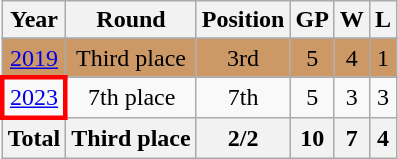<table class="wikitable" style="text-align: center;">
<tr>
<th>Year</th>
<th>Round</th>
<th>Position</th>
<th>GP</th>
<th>W</th>
<th>L</th>
</tr>
<tr>
</tr>
<tr style="background:#cc9966;">
<td> <a href='#'>2019</a></td>
<td>Third place</td>
<td>3rd</td>
<td>5</td>
<td>4</td>
<td>1</td>
</tr>
<tr>
</tr>
<tr>
<td style="border:3px red solid;"> <a href='#'>2023</a></td>
<td>7th place</td>
<td>7th</td>
<td>5</td>
<td>3</td>
<td>3</td>
</tr>
<tr>
<th>Total</th>
<th>Third place</th>
<th>2/2</th>
<th>10</th>
<th>7</th>
<th>4</th>
</tr>
</table>
